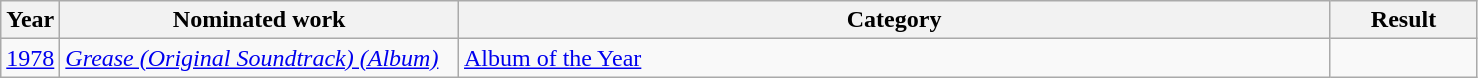<table class=wikitable>
<tr>
<th width=4%>Year</th>
<th width=27%>Nominated work</th>
<th width=59%>Category</th>
<th width=10%>Result</th>
</tr>
<tr>
<td><a href='#'>1978</a></td>
<td><a href='#'><em>Grease (Original Soundtrack) (Album)</em></a></td>
<td><a href='#'>Album of the Year</a></td>
<td></td>
</tr>
</table>
